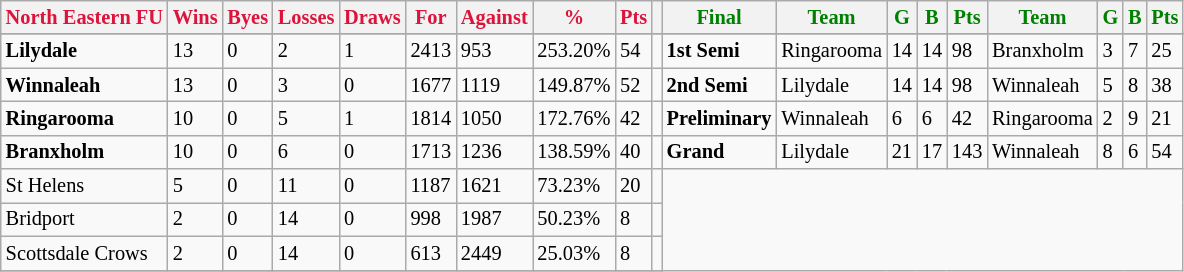<table style="font-size: 85%; text-align: left;" class="wikitable">
<tr>
<th style="color:crimson">North Eastern FU</th>
<th style="color:crimson">Wins</th>
<th style="color:crimson">Byes</th>
<th style="color:crimson">Losses</th>
<th style="color:crimson">Draws</th>
<th style="color:crimson">For</th>
<th style="color:crimson">Against</th>
<th style="color:crimson">%</th>
<th style="color:crimson">Pts</th>
<th></th>
<th style="color:green">Final</th>
<th style="color:green">Team</th>
<th style="color:green">G</th>
<th style="color:green">B</th>
<th style="color:green">Pts</th>
<th style="color:green">Team</th>
<th style="color:green">G</th>
<th style="color:green">B</th>
<th style="color:green">Pts</th>
</tr>
<tr>
</tr>
<tr>
</tr>
<tr>
<td><strong>	Lilydale	</strong></td>
<td>13</td>
<td>0</td>
<td>2</td>
<td>1</td>
<td>2413</td>
<td>953</td>
<td>253.20%</td>
<td>54</td>
<td></td>
<td><strong>1st Semi</strong></td>
<td>Ringarooma</td>
<td>14</td>
<td>14</td>
<td>98</td>
<td>Branxholm</td>
<td>3</td>
<td>7</td>
<td>25</td>
</tr>
<tr>
<td><strong>	Winnaleah	</strong></td>
<td>13</td>
<td>0</td>
<td>3</td>
<td>0</td>
<td>1677</td>
<td>1119</td>
<td>149.87%</td>
<td>52</td>
<td></td>
<td><strong>2nd Semi</strong></td>
<td>Lilydale</td>
<td>14</td>
<td>14</td>
<td>98</td>
<td>Winnaleah</td>
<td>5</td>
<td>8</td>
<td>38</td>
</tr>
<tr ||>
<td><strong>	Ringarooma	</strong></td>
<td>10</td>
<td>0</td>
<td>5</td>
<td>1</td>
<td>1814</td>
<td>1050</td>
<td>172.76%</td>
<td>42</td>
<td></td>
<td><strong>Preliminary</strong></td>
<td>Winnaleah</td>
<td>6</td>
<td>6</td>
<td>42</td>
<td>Ringarooma</td>
<td>2</td>
<td>9</td>
<td>21</td>
</tr>
<tr>
<td><strong>	Branxholm	</strong></td>
<td>10</td>
<td>0</td>
<td>6</td>
<td>0</td>
<td>1713</td>
<td>1236</td>
<td>138.59%</td>
<td>40</td>
<td></td>
<td><strong>Grand</strong></td>
<td>Lilydale</td>
<td>21</td>
<td>17</td>
<td>143</td>
<td>Winnaleah</td>
<td>8</td>
<td>6</td>
<td>54</td>
</tr>
<tr>
<td>St Helens</td>
<td>5</td>
<td>0</td>
<td>11</td>
<td>0</td>
<td>1187</td>
<td>1621</td>
<td>73.23%</td>
<td>20</td>
<td></td>
</tr>
<tr>
<td>Bridport</td>
<td>2</td>
<td>0</td>
<td>14</td>
<td>0</td>
<td>998</td>
<td>1987</td>
<td>50.23%</td>
<td>8</td>
<td></td>
</tr>
<tr>
<td>Scottsdale Crows</td>
<td>2</td>
<td>0</td>
<td>14</td>
<td>0</td>
<td>613</td>
<td>2449</td>
<td>25.03%</td>
<td>8</td>
<td></td>
</tr>
<tr>
</tr>
</table>
